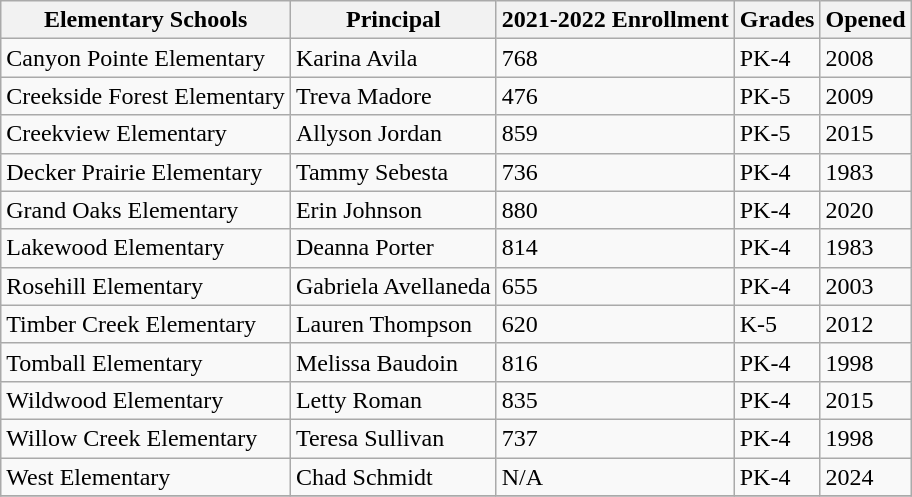<table class="wikitable sortable">
<tr>
<th>Elementary Schools</th>
<th>Principal</th>
<th>2021-2022 Enrollment</th>
<th>Grades</th>
<th>Opened</th>
</tr>
<tr>
<td>Canyon Pointe Elementary</td>
<td>Karina Avila</td>
<td>768</td>
<td>PK-4</td>
<td>2008</td>
</tr>
<tr>
<td>Creekside Forest Elementary</td>
<td>Treva Madore</td>
<td>476</td>
<td>PK-5</td>
<td>2009</td>
</tr>
<tr>
<td>Creekview Elementary</td>
<td>Allyson Jordan</td>
<td>859</td>
<td>PK-5</td>
<td>2015</td>
</tr>
<tr>
<td>Decker Prairie Elementary</td>
<td>Tammy Sebesta</td>
<td>736</td>
<td>PK-4</td>
<td>1983</td>
</tr>
<tr>
<td>Grand Oaks Elementary</td>
<td>Erin Johnson</td>
<td>880</td>
<td>PK-4</td>
<td>2020</td>
</tr>
<tr>
<td>Lakewood Elementary</td>
<td>Deanna Porter</td>
<td>814</td>
<td>PK-4</td>
<td>1983</td>
</tr>
<tr>
<td>Rosehill Elementary</td>
<td>Gabriela Avellaneda</td>
<td>655</td>
<td>PK-4</td>
<td>2003</td>
</tr>
<tr>
<td>Timber Creek Elementary</td>
<td>Lauren Thompson</td>
<td>620</td>
<td>K-5</td>
<td>2012</td>
</tr>
<tr>
<td>Tomball Elementary</td>
<td>Melissa Baudoin</td>
<td>816</td>
<td>PK-4</td>
<td>1998</td>
</tr>
<tr>
<td>Wildwood Elementary</td>
<td>Letty Roman</td>
<td>835</td>
<td>PK-4</td>
<td>2015</td>
</tr>
<tr>
<td>Willow Creek Elementary</td>
<td>Teresa Sullivan</td>
<td>737</td>
<td>PK-4</td>
<td>1998</td>
</tr>
<tr>
<td>West Elementary</td>
<td>Chad Schmidt</td>
<td>N/A</td>
<td>PK-4</td>
<td>2024</td>
</tr>
<tr>
</tr>
</table>
